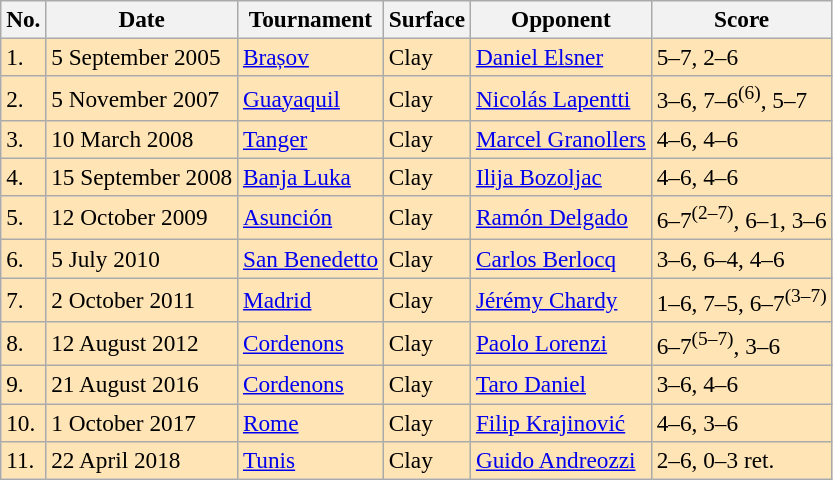<table class=wikitable style=font-size:97%>
<tr>
<th>No.</th>
<th>Date</th>
<th>Tournament</th>
<th>Surface</th>
<th>Opponent</th>
<th>Score</th>
</tr>
<tr bgcolor=moccasin>
<td>1.</td>
<td>5 September 2005</td>
<td><a href='#'>Brașov</a></td>
<td>Clay</td>
<td> <a href='#'>Daniel Elsner</a></td>
<td>5–7, 2–6</td>
</tr>
<tr bgcolor=moccasin>
<td>2.</td>
<td>5 November 2007</td>
<td><a href='#'>Guayaquil</a></td>
<td>Clay</td>
<td> <a href='#'>Nicolás Lapentti</a></td>
<td>3–6, 7–6<sup>(6)</sup>, 5–7</td>
</tr>
<tr bgcolor=moccasin>
<td>3.</td>
<td>10 March 2008</td>
<td><a href='#'>Tanger</a></td>
<td>Clay</td>
<td> <a href='#'>Marcel Granollers</a></td>
<td>4–6, 4–6</td>
</tr>
<tr bgcolor=moccasin>
<td>4.</td>
<td>15 September 2008</td>
<td><a href='#'>Banja Luka</a></td>
<td>Clay</td>
<td> <a href='#'>Ilija Bozoljac</a></td>
<td>4–6, 4–6</td>
</tr>
<tr bgcolor=moccasin>
<td>5.</td>
<td>12 October 2009</td>
<td><a href='#'>Asunción</a></td>
<td>Clay</td>
<td> <a href='#'>Ramón Delgado</a></td>
<td>6–7<sup>(2–7)</sup>, 6–1, 3–6</td>
</tr>
<tr bgcolor=moccasin>
<td>6.</td>
<td>5 July 2010</td>
<td><a href='#'>San Benedetto</a></td>
<td>Clay</td>
<td> <a href='#'>Carlos Berlocq</a></td>
<td>3–6, 6–4, 4–6</td>
</tr>
<tr bgcolor=moccasin>
<td>7.</td>
<td>2 October 2011</td>
<td><a href='#'>Madrid</a></td>
<td>Clay</td>
<td> <a href='#'>Jérémy Chardy</a></td>
<td>1–6, 7–5, 6–7<sup>(3–7)</sup></td>
</tr>
<tr bgcolor=moccasin>
<td>8.</td>
<td>12 August 2012</td>
<td><a href='#'>Cordenons</a></td>
<td>Clay</td>
<td> <a href='#'>Paolo Lorenzi</a></td>
<td>6–7<sup>(5–7)</sup>, 3–6</td>
</tr>
<tr bgcolor=moccasin>
<td>9.</td>
<td>21 August 2016</td>
<td><a href='#'>Cordenons</a></td>
<td>Clay</td>
<td> <a href='#'>Taro Daniel</a></td>
<td>3–6, 4–6</td>
</tr>
<tr bgcolor=moccasin>
<td>10.</td>
<td>1 October 2017</td>
<td><a href='#'>Rome</a></td>
<td>Clay</td>
<td> <a href='#'>Filip Krajinović</a></td>
<td>4–6, 3–6</td>
</tr>
<tr bgcolor=moccasin>
<td>11.</td>
<td>22 April 2018</td>
<td><a href='#'>Tunis</a></td>
<td>Clay</td>
<td> <a href='#'>Guido Andreozzi</a></td>
<td>2–6, 0–3 ret.</td>
</tr>
</table>
